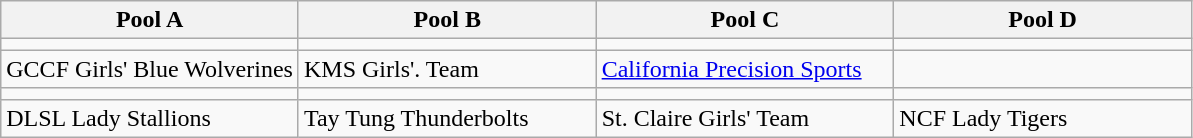<table class="wikitable" style="white-space:nowrap;">
<tr>
<th width=25%>Pool A</th>
<th width=25%>Pool B</th>
<th width=25%>Pool C</th>
<th width=25%>Pool D</th>
</tr>
<tr>
<td></td>
<td></td>
<td></td>
<td></td>
</tr>
<tr>
<td> GCCF Girls' Blue Wolverines</td>
<td> KMS Girls'. Team</td>
<td> <a href='#'>California Precision Sports</a></td>
<td></td>
</tr>
<tr>
<td></td>
<td></td>
<td></td>
<td></td>
</tr>
<tr>
<td> DLSL Lady Stallions</td>
<td> Tay Tung Thunderbolts</td>
<td> St. Claire Girls' Team</td>
<td> NCF Lady Tigers</td>
</tr>
</table>
